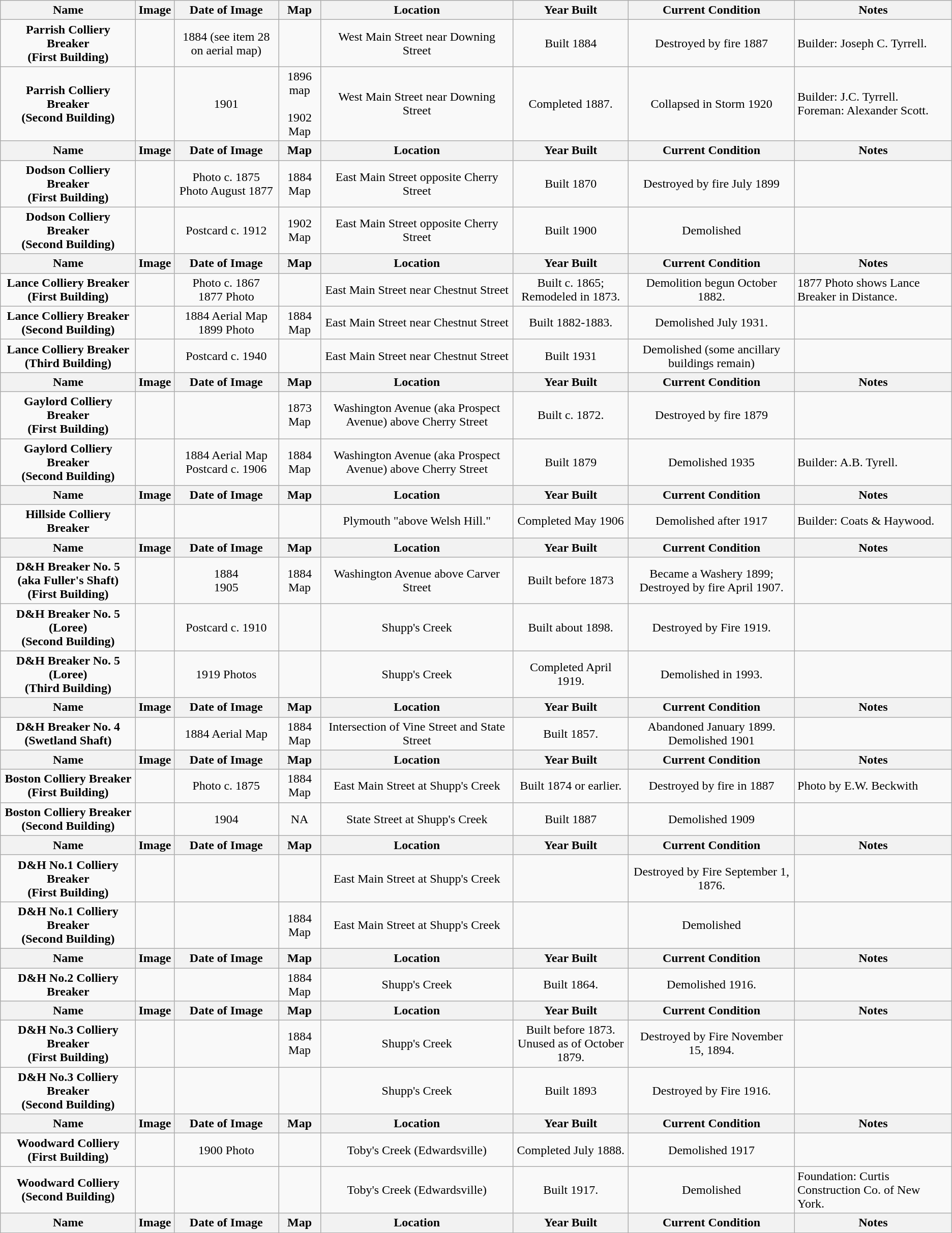<table class="wikitable sortable">
<tr>
<th class="unsortable">Name</th>
<th class="unsortable">Image</th>
<th class="unsortable">Date of Image</th>
<th class="unsortable">Map</th>
<th class="unsortable">Location</th>
<th class="unsortable">Year Built</th>
<th class="unsortable">Current Condition</th>
<th class="unsortable">Notes</th>
</tr>
<tr>
<td align=center><strong>Parrish Colliery Breaker</strong><br><strong>(First Building)</strong></td>
<td></td>
<td align=center>1884 (see item 28 on aerial map)</td>
<td align=center></td>
<td align=center>West Main Street near Downing Street</td>
<td align=center>Built 1884</td>
<td align=center>Destroyed by fire 1887</td>
<td align=left>Builder: Joseph C. Tyrrell.</td>
</tr>
<tr>
<td align=center><strong>Parrish Colliery Breaker</strong><br><strong>(Second Building)</strong></td>
<td></td>
<td align=center>1901</td>
<td align=center>1896 map<br><br>1902 Map
</td>
<td align=center>West Main Street near Downing Street</td>
<td align=center>Completed 1887.</td>
<td align=center>Collapsed in Storm 1920</td>
<td align=left>Builder: J.C. Tyrrell.<br>Foreman: Alexander Scott.</td>
</tr>
<tr>
<th class="unsortable">Name</th>
<th class="unsortable">Image</th>
<th class="unsortable">Date of Image</th>
<th class="unsortable">Map</th>
<th class="unsortable">Location</th>
<th class="unsortable">Year Built</th>
<th class="unsortable">Current Condition</th>
<th class="unsortable">Notes</th>
</tr>
<tr>
<td align=center><strong>Dodson Colliery Breaker</strong><br><strong>(First Building)</strong></td>
<td><br></td>
<td align=center>Photo c. 1875<br>Photo
August 1877</td>
<td align=center>1884 Map<br></td>
<td align=center>East Main Street opposite Cherry Street</td>
<td align=center>Built 1870</td>
<td align=center>Destroyed by fire July 1899</td>
<td align=left></td>
</tr>
<tr>
<td align=center><strong>Dodson Colliery Breaker</strong><br><strong>(Second Building)</strong></td>
<td></td>
<td align=center>Postcard c. 1912</td>
<td align=center>1902 Map<br></td>
<td align=center>East Main Street opposite Cherry Street</td>
<td align=center>Built 1900</td>
<td align=center>Demolished</td>
<td align=left></td>
</tr>
<tr>
<th class="unsortable">Name</th>
<th class="unsortable">Image</th>
<th class="unsortable">Date of Image</th>
<th class="unsortable">Map</th>
<th class="unsortable">Location</th>
<th class="unsortable">Year Built</th>
<th class="unsortable">Current Condition</th>
<th class="unsortable">Notes</th>
</tr>
<tr>
<td align=center><strong>Lance Colliery Breaker</strong><br><strong>(First Building)</strong></td>
<td><br></td>
<td align=center>Photo c. 1867<br>1877 Photo</td>
<td align=center></td>
<td align=center>East Main Street near Chestnut Street</td>
<td align=center>Built c. 1865; Remodeled in 1873.</td>
<td align=center>Demolition begun October 1882.</td>
<td align=left>1877 Photo shows Lance Breaker in Distance.</td>
</tr>
<tr>
<td align=center><strong>Lance Colliery Breaker</strong><br><strong>(Second Building)</strong></td>
<td><br></td>
<td align=center>1884 Aerial Map<br>1899 Photo</td>
<td align=center>1884 Map<br></td>
<td align=center>East Main Street near Chestnut Street</td>
<td align=center>Built 1882-1883.</td>
<td align=center>Demolished July 1931.</td>
<td align=left></td>
</tr>
<tr>
<td align=center><strong>Lance Colliery Breaker</strong><br><strong>(Third Building)</strong></td>
<td></td>
<td align=center>Postcard c. 1940</td>
<td align=center></td>
<td align=center>East Main Street near Chestnut Street</td>
<td align=center>Built 1931</td>
<td align=center>Demolished (some ancillary buildings remain)</td>
<td align=left></td>
</tr>
<tr>
<th class="unsortable">Name</th>
<th class="unsortable">Image</th>
<th class="unsortable">Date of Image</th>
<th class="unsortable">Map</th>
<th class="unsortable">Location</th>
<th class="unsortable">Year Built</th>
<th class="unsortable">Current Condition</th>
<th class="unsortable">Notes</th>
</tr>
<tr>
<td align=center><strong>Gaylord Colliery Breaker</strong><br><strong>(First Building)</strong></td>
<td></td>
<td align=center></td>
<td align=center>1873 Map<br></td>
<td align=center>Washington Avenue (aka Prospect Avenue) above Cherry Street</td>
<td align=center>Built c. 1872.</td>
<td align=center>Destroyed by fire 1879</td>
<td align=left></td>
</tr>
<tr>
<td align=center><strong>Gaylord Colliery Breaker</strong><br><strong>(Second Building)</strong></td>
<td><br></td>
<td align=center>1884 Aerial Map<br>Postcard c. 1906</td>
<td align=center>1884 Map<br></td>
<td align=center>Washington Avenue (aka Prospect Avenue) above Cherry Street</td>
<td align=center>Built 1879</td>
<td align=center>Demolished 1935</td>
<td align=left>Builder: A.B. Tyrell.</td>
</tr>
<tr>
<th class="unsortable">Name</th>
<th class="unsortable">Image</th>
<th class="unsortable">Date of Image</th>
<th class="unsortable">Map</th>
<th class="unsortable">Location</th>
<th class="unsortable">Year Built</th>
<th class="unsortable">Current Condition</th>
<th class="unsortable">Notes</th>
</tr>
<tr>
<td align=center><strong>Hillside Colliery Breaker</strong></td>
<td></td>
<td align=center></td>
<td align=center></td>
<td align=center>Plymouth "above Welsh Hill."</td>
<td align=center>Completed May 1906</td>
<td align=center>Demolished after 1917</td>
<td align=left>Builder: Coats & Haywood.</td>
</tr>
<tr>
<th class="unsortable">Name</th>
<th class="unsortable">Image</th>
<th class="unsortable">Date of Image</th>
<th class="unsortable">Map</th>
<th class="unsortable">Location</th>
<th class="unsortable">Year Built</th>
<th class="unsortable">Current Condition</th>
<th class="unsortable">Notes</th>
</tr>
<tr>
<td align=center><strong>D&H Breaker No. 5 (aka Fuller's Shaft)</strong><br><strong>(First Building)</strong></td>
<td><br></td>
<td align=center>1884<br>1905</td>
<td align=center>1884 Map<br></td>
<td align=center>Washington Avenue above Carver Street</td>
<td align=center>Built before 1873</td>
<td align=center>Became a Washery 1899; Destroyed by fire April 1907.</td>
<td align=left></td>
</tr>
<tr>
<td align=center><strong>D&H Breaker No. 5 (Loree)</strong><br><strong>(Second Building)</strong></td>
<td></td>
<td align=center>Postcard c. 1910</td>
<td align=center></td>
<td align=center>Shupp's Creek</td>
<td align=center>Built about 1898.</td>
<td align=center>Destroyed by Fire 1919.</td>
<td align=left></td>
</tr>
<tr>
<td align=center><strong>D&H Breaker No. 5 (Loree)</strong><br><strong>(Third Building)</strong></td>
<td><br></td>
<td align=center>1919 Photos</td>
<td align=center></td>
<td align=center>Shupp's Creek</td>
<td align=center>Completed April 1919.</td>
<td align=center>Demolished in 1993.</td>
<td align=left></td>
</tr>
<tr>
<th class="unsortable">Name</th>
<th class="unsortable">Image</th>
<th class="unsortable">Date of Image</th>
<th class="unsortable">Map</th>
<th class="unsortable">Location</th>
<th class="unsortable">Year Built</th>
<th class="unsortable">Current Condition</th>
<th class="unsortable">Notes</th>
</tr>
<tr>
<td align=center><strong>D&H Breaker No. 4 (Swetland Shaft)</strong></td>
<td></td>
<td align=center>1884 Aerial Map</td>
<td align=center>1884 Map<br></td>
<td align=center>Intersection of Vine Street and State Street</td>
<td align=center>Built 1857.</td>
<td align=center>Abandoned January 1899. Demolished 1901</td>
<td align=left></td>
</tr>
<tr>
<th class="unsortable">Name</th>
<th class="unsortable">Image</th>
<th class="unsortable">Date of Image</th>
<th class="unsortable">Map</th>
<th class="unsortable">Location</th>
<th class="unsortable">Year Built</th>
<th class="unsortable">Current Condition</th>
<th class="unsortable">Notes</th>
</tr>
<tr>
<td align=center><strong>Boston Colliery Breaker</strong><br><strong>(First Building)</strong></td>
<td></td>
<td align=center>Photo c. 1875</td>
<td align=center>1884 Map<br></td>
<td align=center>East Main Street at Shupp's Creek</td>
<td align=center>Built 1874 or earlier.</td>
<td align=center>Destroyed by fire in 1887</td>
<td align=left>Photo by E.W. Beckwith</td>
</tr>
<tr>
<td align=center><strong>Boston Colliery Breaker</strong><br><strong>(Second Building)</strong></td>
<td></td>
<td align=center>1904</td>
<td align=center>NA</td>
<td align=center>State Street at Shupp's Creek</td>
<td align=center>Built 1887</td>
<td align=center>Demolished 1909</td>
<td align=left></td>
</tr>
<tr>
<th class="unsortable">Name</th>
<th class="unsortable">Image</th>
<th class="unsortable">Date of Image</th>
<th class="unsortable">Map</th>
<th class="unsortable">Location</th>
<th class="unsortable">Year Built</th>
<th class="unsortable">Current Condition</th>
<th class="unsortable">Notes</th>
</tr>
<tr>
<td align=center><strong>D&H No.1 Colliery Breaker</strong><br><strong>(First Building)</strong></td>
<td></td>
<td align=center></td>
<td align=center></td>
<td align=center>East Main Street at Shupp's Creek</td>
<td align=center></td>
<td align=center>Destroyed by Fire September 1, 1876.</td>
<td align=left></td>
</tr>
<tr>
<td align=center><strong>D&H No.1 Colliery Breaker</strong><br><strong>(Second Building)</strong></td>
<td></td>
<td align=center></td>
<td align=center>1884 Map<br></td>
<td align=center>East Main Street at Shupp's Creek</td>
<td align=center></td>
<td align=center>Demolished</td>
<td align=left></td>
</tr>
<tr>
<th class="unsortable">Name</th>
<th class="unsortable">Image</th>
<th class="unsortable">Date of Image</th>
<th class="unsortable">Map</th>
<th class="unsortable">Location</th>
<th class="unsortable">Year Built</th>
<th class="unsortable">Current Condition</th>
<th class="unsortable">Notes</th>
</tr>
<tr>
<td align=center><strong>D&H No.2 Colliery Breaker</strong></td>
<td></td>
<td align=center></td>
<td align=center>1884 Map<br></td>
<td align=center>Shupp's Creek</td>
<td align=center>Built 1864.</td>
<td align=center>Demolished 1916.</td>
<td align=left></td>
</tr>
<tr>
<th class="unsortable">Name</th>
<th class="unsortable">Image</th>
<th class="unsortable">Date of Image</th>
<th class="unsortable">Map</th>
<th class="unsortable">Location</th>
<th class="unsortable">Year Built</th>
<th class="unsortable">Current Condition</th>
<th class="unsortable">Notes</th>
</tr>
<tr>
<td align=center><strong>D&H No.3 Colliery Breaker</strong><br><strong>(First Building)</strong></td>
<td></td>
<td align=center></td>
<td align=center>1884 Map<br></td>
<td align=center>Shupp's Creek</td>
<td align=center>Built before 1873.<br>Unused as of October 1879.</td>
<td align=center>Destroyed by Fire November 15, 1894.</td>
<td align=left></td>
</tr>
<tr>
<td align=center><strong>D&H No.3 Colliery Breaker</strong><br><strong>(Second Building)</strong></td>
<td></td>
<td align=center></td>
<td align=center></td>
<td align=center>Shupp's Creek</td>
<td align=center>Built 1893</td>
<td align=center>Destroyed by Fire 1916.</td>
<td align=left></td>
</tr>
<tr>
<th class="unsortable">Name</th>
<th class="unsortable">Image</th>
<th class="unsortable">Date of Image</th>
<th class="unsortable">Map</th>
<th class="unsortable">Location</th>
<th class="unsortable">Year Built</th>
<th class="unsortable">Current Condition</th>
<th class="unsortable">Notes</th>
</tr>
<tr>
<td align=center><strong>Woodward Colliery</strong><br><strong>(First Building)</strong></td>
<td></td>
<td align=center>1900 Photo</td>
<td align=center></td>
<td align=center>Toby's Creek (Edwardsville)</td>
<td align=center>Completed July 1888.</td>
<td align=center>Demolished 1917</td>
<td align=left></td>
</tr>
<tr>
<td align=center><strong>Woodward Colliery</strong><br><strong>(Second Building)</strong></td>
<td></td>
<td align=center></td>
<td align=center></td>
<td align=center>Toby's Creek (Edwardsville)</td>
<td align=center>Built 1917.</td>
<td align=center>Demolished</td>
<td align=left>Foundation: Curtis Construction Co. of New York.</td>
</tr>
<tr>
<th class="unsortable">Name</th>
<th class="unsortable">Image</th>
<th class="unsortable">Date of Image</th>
<th class="unsortable">Map</th>
<th class="unsortable">Location</th>
<th class="unsortable">Year Built</th>
<th class="unsortable">Current Condition</th>
<th class="unsortable">Notes</th>
</tr>
</table>
